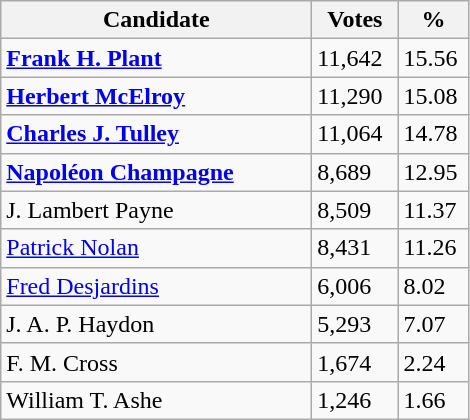<table class="wikitable">
<tr>
<th style="width: 200px">Candidate</th>
<th style="width: 50px">Votes</th>
<th style="width: 40px">%</th>
</tr>
<tr>
<td><strong><a href='#'>Frank H. Plant</a></strong></td>
<td>11,642</td>
<td>15.56</td>
</tr>
<tr>
<td><strong><a href='#'>Herbert McElroy</a></strong></td>
<td>11,290</td>
<td>15.08</td>
</tr>
<tr>
<td><strong><a href='#'>Charles J. Tulley</a></strong></td>
<td>11,064</td>
<td>14.78</td>
</tr>
<tr>
<td><strong><a href='#'>Napoléon Champagne</a></strong></td>
<td>8,689</td>
<td>12.95</td>
</tr>
<tr>
<td>J. Lambert Payne</td>
<td>8,509</td>
<td>11.37</td>
</tr>
<tr>
<td><a href='#'>Patrick Nolan</a></td>
<td>8,431</td>
<td>11.26</td>
</tr>
<tr>
<td><a href='#'>Fred Desjardins</a></td>
<td>6,006</td>
<td>8.02</td>
</tr>
<tr>
<td>J. A. P. Haydon</td>
<td>5,293</td>
<td>7.07</td>
</tr>
<tr>
<td>F. M. Cross</td>
<td>1,674</td>
<td>2.24</td>
</tr>
<tr>
<td>William T. Ashe</td>
<td>1,246</td>
<td>1.66</td>
</tr>
</table>
